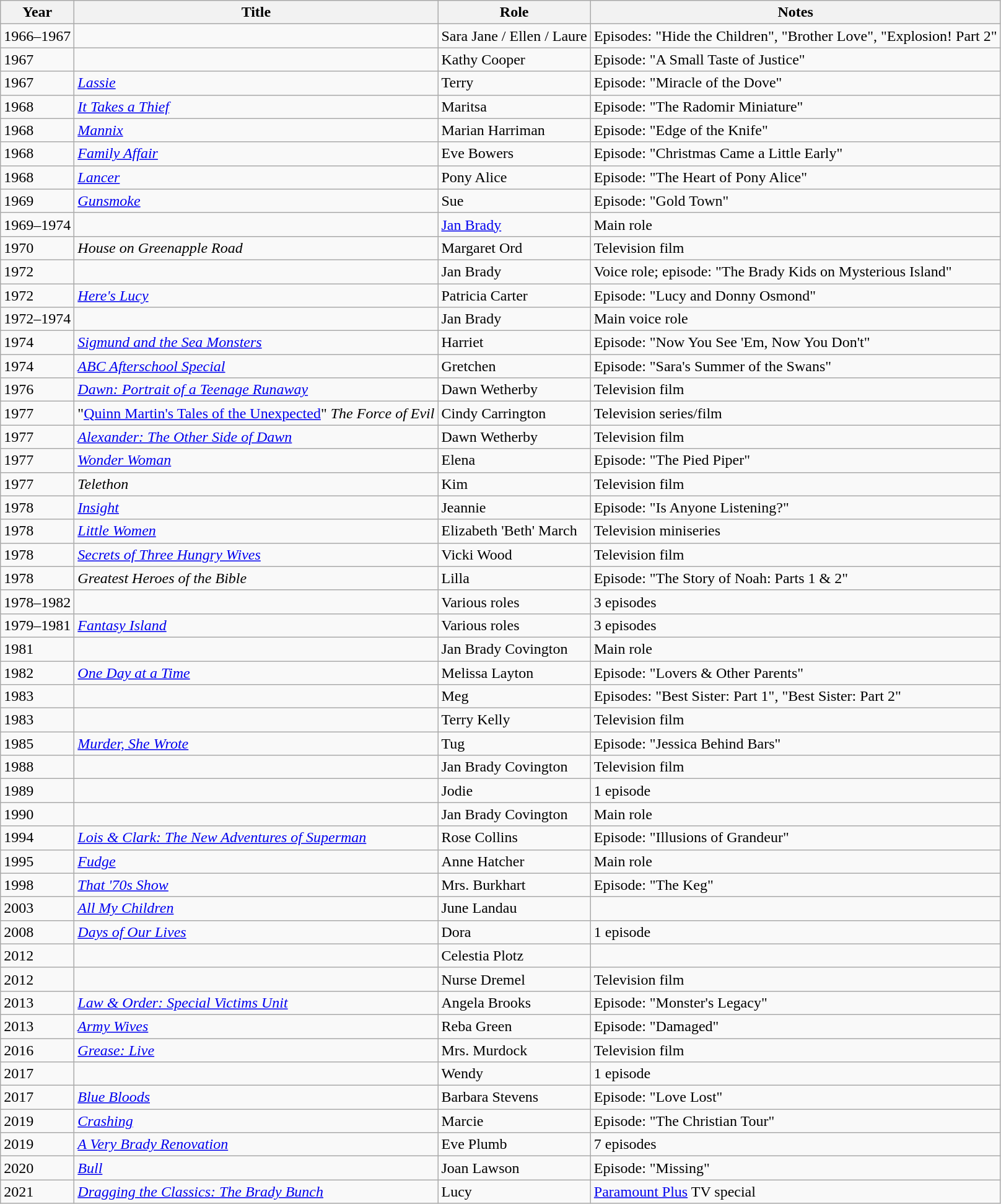<table class="wikitable sortable">
<tr>
<th>Year</th>
<th>Title</th>
<th>Role</th>
<th class="unsortable">Notes</th>
</tr>
<tr>
<td>1966–1967</td>
<td><em></em></td>
<td>Sara Jane / Ellen / Laure</td>
<td>Episodes: "Hide the Children", "Brother Love", "Explosion! Part 2"</td>
</tr>
<tr>
<td>1967</td>
<td><em></em></td>
<td>Kathy Cooper</td>
<td>Episode: "A Small Taste of Justice"</td>
</tr>
<tr>
<td>1967</td>
<td><em><a href='#'>Lassie</a></em></td>
<td>Terry</td>
<td>Episode: "Miracle of the Dove"</td>
</tr>
<tr>
<td>1968</td>
<td><em><a href='#'>It Takes a Thief</a></em></td>
<td>Maritsa</td>
<td>Episode: "The Radomir Miniature"</td>
</tr>
<tr>
<td>1968</td>
<td><em><a href='#'>Mannix</a></em></td>
<td>Marian Harriman</td>
<td>Episode: "Edge of the Knife"</td>
</tr>
<tr>
<td>1968</td>
<td><em><a href='#'>Family Affair</a></em></td>
<td>Eve Bowers</td>
<td>Episode: "Christmas Came a Little Early"</td>
</tr>
<tr>
<td>1968</td>
<td><em><a href='#'>Lancer</a></em></td>
<td>Pony Alice</td>
<td>Episode: "The Heart of Pony Alice"</td>
</tr>
<tr>
<td>1969</td>
<td><em><a href='#'>Gunsmoke</a></em></td>
<td>Sue</td>
<td>Episode: "Gold Town"</td>
</tr>
<tr>
<td>1969–1974</td>
<td><em></em></td>
<td><a href='#'>Jan Brady</a></td>
<td>Main role</td>
</tr>
<tr>
<td>1970</td>
<td><em>House on Greenapple Road</em></td>
<td>Margaret Ord</td>
<td>Television film</td>
</tr>
<tr>
<td>1972</td>
<td><em></em></td>
<td>Jan Brady</td>
<td>Voice role; episode: "The Brady Kids on Mysterious Island"</td>
</tr>
<tr>
<td>1972</td>
<td><em><a href='#'>Here's Lucy</a></em></td>
<td>Patricia Carter</td>
<td>Episode: "Lucy and Donny Osmond"</td>
</tr>
<tr>
<td>1972–1974</td>
<td><em></em></td>
<td>Jan Brady</td>
<td>Main voice role</td>
</tr>
<tr>
<td>1974</td>
<td><em><a href='#'>Sigmund and the Sea Monsters</a></em></td>
<td>Harriet</td>
<td>Episode: "Now You See 'Em, Now You Don't"</td>
</tr>
<tr>
<td>1974</td>
<td><em><a href='#'>ABC Afterschool Special</a></em></td>
<td>Gretchen</td>
<td>Episode: "Sara's Summer of the Swans"</td>
</tr>
<tr>
<td>1976</td>
<td><em><a href='#'>Dawn: Portrait of a Teenage Runaway</a></em></td>
<td>Dawn Wetherby</td>
<td>Television film</td>
</tr>
<tr>
<td>1977</td>
<td>"<a href='#'>Quinn Martin's Tales of the Unexpected</a>"   <em>The Force of Evil</em></td>
<td>Cindy Carrington</td>
<td>Television series/film</td>
</tr>
<tr>
<td>1977</td>
<td><em><a href='#'>Alexander: The Other Side of Dawn</a></em></td>
<td>Dawn Wetherby</td>
<td>Television film</td>
</tr>
<tr>
<td>1977</td>
<td><em><a href='#'>Wonder Woman</a></em></td>
<td>Elena</td>
<td>Episode: "The Pied Piper"</td>
</tr>
<tr>
<td>1977</td>
<td><em>Telethon</em></td>
<td>Kim</td>
<td>Television film</td>
</tr>
<tr>
<td>1978</td>
<td><em><a href='#'>Insight</a></em></td>
<td>Jeannie</td>
<td>Episode: "Is Anyone Listening?"</td>
</tr>
<tr>
<td>1978</td>
<td><em><a href='#'>Little Women</a></em></td>
<td>Elizabeth 'Beth' March</td>
<td>Television miniseries</td>
</tr>
<tr>
<td>1978</td>
<td><em><a href='#'>Secrets of Three Hungry Wives</a></em></td>
<td>Vicki Wood</td>
<td>Television film</td>
</tr>
<tr>
<td>1978</td>
<td><em>Greatest Heroes of the Bible</em></td>
<td>Lilla</td>
<td>Episode: "The Story of Noah: Parts 1 & 2"</td>
</tr>
<tr>
<td>1978–1982</td>
<td><em></em></td>
<td>Various roles</td>
<td>3 episodes</td>
</tr>
<tr>
<td>1979–1981</td>
<td><em><a href='#'>Fantasy Island</a></em></td>
<td>Various roles</td>
<td>3 episodes</td>
</tr>
<tr>
<td>1981</td>
<td><em></em></td>
<td>Jan Brady Covington</td>
<td>Main role</td>
</tr>
<tr>
<td>1982</td>
<td><em><a href='#'>One Day at a Time</a></em></td>
<td>Melissa Layton</td>
<td>Episode: "Lovers & Other Parents"</td>
</tr>
<tr>
<td>1983</td>
<td><em></em></td>
<td>Meg</td>
<td>Episodes: "Best Sister: Part 1", "Best Sister: Part 2"</td>
</tr>
<tr>
<td>1983</td>
<td><em></em></td>
<td>Terry Kelly</td>
<td>Television film</td>
</tr>
<tr>
<td>1985</td>
<td><em><a href='#'>Murder, She Wrote</a></em></td>
<td>Tug</td>
<td>Episode: "Jessica Behind Bars"</td>
</tr>
<tr>
<td>1988</td>
<td><em></em></td>
<td>Jan Brady Covington</td>
<td>Television film</td>
</tr>
<tr>
<td>1989</td>
<td><em></em></td>
<td>Jodie</td>
<td>1 episode</td>
</tr>
<tr>
<td>1990</td>
<td><em></em></td>
<td>Jan Brady Covington</td>
<td>Main role</td>
</tr>
<tr>
<td>1994</td>
<td><em><a href='#'>Lois & Clark: The New Adventures of Superman</a></em></td>
<td>Rose Collins</td>
<td>Episode: "Illusions of Grandeur"</td>
</tr>
<tr>
<td>1995</td>
<td><em><a href='#'>Fudge</a></em></td>
<td>Anne Hatcher</td>
<td>Main role</td>
</tr>
<tr>
<td>1998</td>
<td><em><a href='#'>That '70s Show</a></em></td>
<td>Mrs. Burkhart</td>
<td>Episode: "The Keg"</td>
</tr>
<tr>
<td>2003</td>
<td><em><a href='#'>All My Children</a></em></td>
<td>June Landau</td>
<td></td>
</tr>
<tr>
<td>2008</td>
<td><em><a href='#'>Days of Our Lives</a></em></td>
<td>Dora</td>
<td>1 episode</td>
</tr>
<tr>
<td>2012</td>
<td><em></em></td>
<td>Celestia Plotz</td>
<td></td>
</tr>
<tr>
<td>2012</td>
<td><em></em></td>
<td>Nurse Dremel</td>
<td>Television film</td>
</tr>
<tr>
<td>2013</td>
<td><em><a href='#'>Law & Order: Special Victims Unit</a></em></td>
<td>Angela Brooks</td>
<td>Episode: "Monster's Legacy"</td>
</tr>
<tr>
<td>2013</td>
<td><em><a href='#'>Army Wives</a></em></td>
<td>Reba Green</td>
<td>Episode: "Damaged"</td>
</tr>
<tr>
<td>2016</td>
<td><em><a href='#'>Grease: Live</a></em></td>
<td>Mrs. Murdock</td>
<td>Television film</td>
</tr>
<tr>
<td>2017</td>
<td><em></em></td>
<td>Wendy</td>
<td>1 episode</td>
</tr>
<tr>
<td>2017</td>
<td><em><a href='#'>Blue Bloods</a></em></td>
<td>Barbara Stevens</td>
<td>Episode: "Love Lost"</td>
</tr>
<tr>
<td>2019</td>
<td><em><a href='#'>Crashing</a></em></td>
<td>Marcie</td>
<td>Episode: "The Christian Tour"</td>
</tr>
<tr>
<td>2019</td>
<td><em><a href='#'>A Very Brady Renovation</a></em></td>
<td>Eve Plumb</td>
<td>7 episodes</td>
</tr>
<tr>
<td>2020</td>
<td><em><a href='#'>Bull</a></em></td>
<td>Joan Lawson</td>
<td>Episode: "Missing"</td>
</tr>
<tr>
<td>2021</td>
<td><em><a href='#'>Dragging the Classics: The Brady Bunch</a></em></td>
<td>Lucy</td>
<td><a href='#'>Paramount Plus</a> TV special</td>
</tr>
</table>
